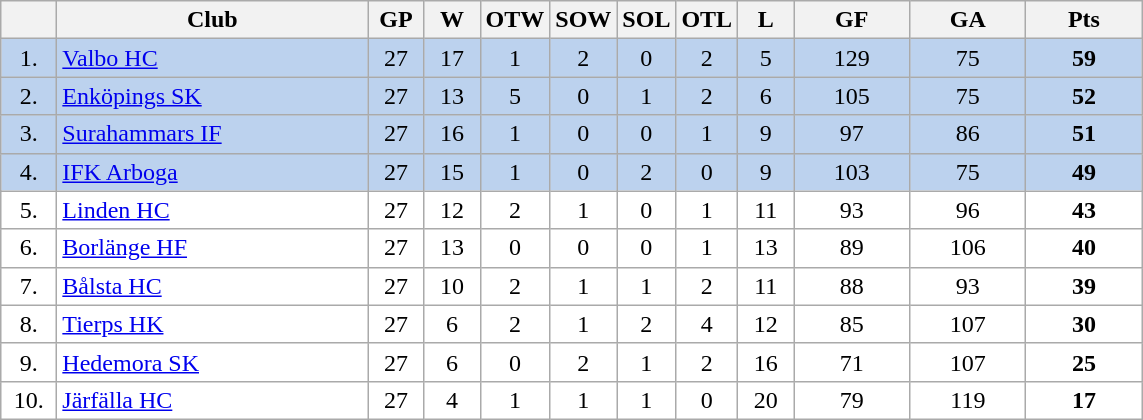<table class="wikitable">
<tr>
<th width="30"></th>
<th width="200">Club</th>
<th width="30">GP</th>
<th width="30">W</th>
<th width="30">OTW</th>
<th width="30">SOW</th>
<th width="30">SOL</th>
<th width="30">OTL</th>
<th width="30">L</th>
<th width="70">GF</th>
<th width="70">GA</th>
<th width="70">Pts</th>
</tr>
<tr bgcolor="#BCD2EE" align="center">
<td>1.</td>
<td align="left"><a href='#'>Valbo HC</a></td>
<td>27</td>
<td>17</td>
<td>1</td>
<td>2</td>
<td>0</td>
<td>2</td>
<td>5</td>
<td>129</td>
<td>75</td>
<td><strong>59</strong></td>
</tr>
<tr bgcolor="#BCD2EE" align="center">
<td>2.</td>
<td align="left"><a href='#'>Enköpings SK</a></td>
<td>27</td>
<td>13</td>
<td>5</td>
<td>0</td>
<td>1</td>
<td>2</td>
<td>6</td>
<td>105</td>
<td>75</td>
<td><strong>52</strong></td>
</tr>
<tr bgcolor="#BCD2EE" align="center">
<td>3.</td>
<td align="left"><a href='#'>Surahammars IF</a></td>
<td>27</td>
<td>16</td>
<td>1</td>
<td>0</td>
<td>0</td>
<td>1</td>
<td>9</td>
<td>97</td>
<td>86</td>
<td><strong>51</strong></td>
</tr>
<tr bgcolor="#BCD2EE" align="center">
<td>4.</td>
<td align="left"><a href='#'>IFK Arboga</a></td>
<td>27</td>
<td>15</td>
<td>1</td>
<td>0</td>
<td>2</td>
<td>0</td>
<td>9</td>
<td>103</td>
<td>75</td>
<td><strong>49</strong></td>
</tr>
<tr bgcolor="#FFFFFF" align="center">
<td>5.</td>
<td align="left"><a href='#'>Linden HC</a></td>
<td>27</td>
<td>12</td>
<td>2</td>
<td>1</td>
<td>0</td>
<td>1</td>
<td>11</td>
<td>93</td>
<td>96</td>
<td><strong>43</strong></td>
</tr>
<tr bgcolor="#FFFFFF" align="center">
<td>6.</td>
<td align="left"><a href='#'>Borlänge HF</a></td>
<td>27</td>
<td>13</td>
<td>0</td>
<td>0</td>
<td>0</td>
<td>1</td>
<td>13</td>
<td>89</td>
<td>106</td>
<td><strong>40</strong></td>
</tr>
<tr bgcolor="#FFFFFF" align="center">
<td>7.</td>
<td align="left"><a href='#'>Bålsta HC</a></td>
<td>27</td>
<td>10</td>
<td>2</td>
<td>1</td>
<td>1</td>
<td>2</td>
<td>11</td>
<td>88</td>
<td>93</td>
<td><strong>39</strong></td>
</tr>
<tr bgcolor="#FFFFFF" align="center">
<td>8.</td>
<td align="left"><a href='#'>Tierps HK</a></td>
<td>27</td>
<td>6</td>
<td>2</td>
<td>1</td>
<td>2</td>
<td>4</td>
<td>12</td>
<td>85</td>
<td>107</td>
<td><strong>30</strong></td>
</tr>
<tr bgcolor="#FFFFFF" align="center">
<td>9.</td>
<td align="left"><a href='#'>Hedemora SK</a></td>
<td>27</td>
<td>6</td>
<td>0</td>
<td>2</td>
<td>1</td>
<td>2</td>
<td>16</td>
<td>71</td>
<td>107</td>
<td><strong>25</strong></td>
</tr>
<tr bgcolor="#FFFFFF" align="center">
<td>10.</td>
<td align="left"><a href='#'>Järfälla HC</a></td>
<td>27</td>
<td>4</td>
<td>1</td>
<td>1</td>
<td>1</td>
<td>0</td>
<td>20</td>
<td>79</td>
<td>119</td>
<td><strong>17</strong></td>
</tr>
</table>
